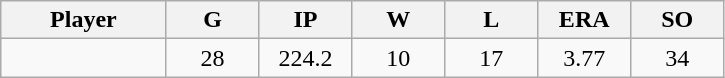<table class="wikitable sortable">
<tr>
<th bgcolor="#DDDDFF" width="16%">Player</th>
<th bgcolor="#DDDDFF" width="9%">G</th>
<th bgcolor="#DDDDFF" width="9%">IP</th>
<th bgcolor="#DDDDFF" width="9%">W</th>
<th bgcolor="#DDDDFF" width="9%">L</th>
<th bgcolor="#DDDDFF" width="9%">ERA</th>
<th bgcolor="#DDDDFF" width="9%">SO</th>
</tr>
<tr align="center">
<td></td>
<td>28</td>
<td>224.2</td>
<td>10</td>
<td>17</td>
<td>3.77</td>
<td>34</td>
</tr>
</table>
